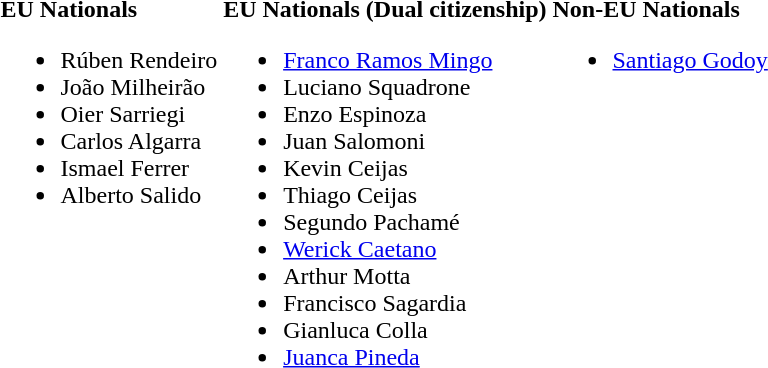<table>
<tr style="vertical-align:top;">
<td><br><strong>EU Nationals</strong><ul><li> Rúben Rendeiro</li><li> João Milheirão</li><li> Oier Sarriegi</li><li> Carlos Algarra</li><li> Ismael Ferrer</li><li> Alberto Salido</li></ul></td>
<td><br><strong>EU Nationals (Dual citizenship)</strong><ul><li>  <a href='#'>Franco Ramos Mingo</a></li><li>  Luciano Squadrone</li><li>  Enzo Espinoza</li><li>  Juan Salomoni</li><li>  Kevin Ceijas</li><li>  Thiago Ceijas</li><li>  Segundo Pachamé</li><li>  <a href='#'>Werick Caetano</a></li><li>  Arthur Motta</li><li>  Francisco Sagardia</li><li>  Gianluca Colla</li><li>  <a href='#'>Juanca Pineda</a></li></ul></td>
<td><br><strong>Non-EU Nationals</strong><ul><li> <a href='#'>Santiago Godoy</a></li></ul></td>
</tr>
</table>
